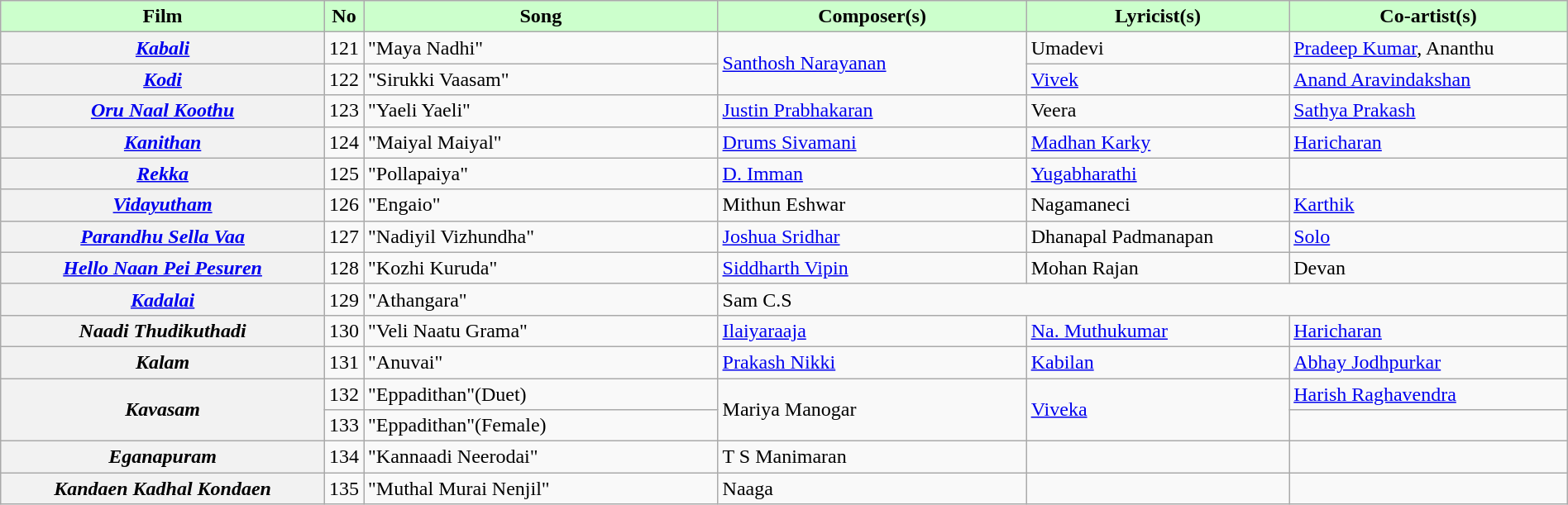<table class="wikitable plainrowheaders" width="100%" textcolor:#000;">
<tr style="background:#cfc; text-align:center;">
<td scope="col" width=21%><strong>Film</strong></td>
<td><strong>No</strong></td>
<td scope="col" width=23%><strong>Song</strong></td>
<td scope="col" width=20%><strong>Composer(s)</strong></td>
<td scope="col" width=17%><strong>Lyricist(s)</strong></td>
<td scope="col" width=18%><strong>Co-artist(s)</strong></td>
</tr>
<tr>
<th><em><a href='#'>Kabali</a></em></th>
<td>121</td>
<td>"Maya Nadhi"</td>
<td rowspan="2"><a href='#'>Santhosh Narayanan</a></td>
<td>Umadevi</td>
<td><a href='#'>Pradeep Kumar</a>, Ananthu</td>
</tr>
<tr>
<th><em><a href='#'>Kodi</a></em></th>
<td>122</td>
<td>"Sirukki Vaasam"</td>
<td><a href='#'>Vivek</a></td>
<td><a href='#'>Anand Aravindakshan</a></td>
</tr>
<tr>
<th><em><a href='#'>Oru Naal Koothu</a></em></th>
<td>123</td>
<td>"Yaeli Yaeli"</td>
<td><a href='#'>Justin Prabhakaran</a></td>
<td>Veera</td>
<td><a href='#'>Sathya Prakash</a></td>
</tr>
<tr>
<th><em><a href='#'>Kanithan</a></em></th>
<td>124</td>
<td>"Maiyal Maiyal"</td>
<td><a href='#'>Drums Sivamani</a></td>
<td><a href='#'>Madhan Karky</a></td>
<td><a href='#'>Haricharan</a></td>
</tr>
<tr>
<th><em><a href='#'>Rekka</a></em></th>
<td>125</td>
<td>"Pollapaiya"</td>
<td><a href='#'>D. Imman</a></td>
<td><a href='#'>Yugabharathi</a></td>
</tr>
<tr>
<th><em><a href='#'>Vidayutham</a></em></th>
<td>126</td>
<td>"Engaio"</td>
<td>Mithun Eshwar</td>
<td>Nagamaneci</td>
<td><a href='#'>Karthik</a></td>
</tr>
<tr>
<th><em><a href='#'>Parandhu Sella Vaa</a></em></th>
<td>127</td>
<td>"Nadiyil Vizhundha"</td>
<td><a href='#'>Joshua Sridhar</a></td>
<td>Dhanapal Padmanapan</td>
<td><a href='#'>Solo</a></td>
</tr>
<tr>
<th><em><a href='#'>Hello Naan Pei Pesuren</a></em></th>
<td>128</td>
<td>"Kozhi Kuruda"</td>
<td><a href='#'>Siddharth Vipin</a></td>
<td>Mohan Rajan</td>
<td>Devan</td>
</tr>
<tr>
<th><em><a href='#'>Kadalai</a></em></th>
<td>129</td>
<td>"Athangara"</td>
<td colspan="3">Sam C.S</td>
</tr>
<tr>
<th><em>Naadi Thudikuthadi</em></th>
<td>130</td>
<td>"Veli Naatu Grama"</td>
<td><a href='#'>Ilaiyaraaja</a></td>
<td><a href='#'>Na. Muthukumar</a></td>
<td><a href='#'>Haricharan</a></td>
</tr>
<tr>
<th><em>Kalam</em></th>
<td>131</td>
<td>"Anuvai"</td>
<td><a href='#'>Prakash Nikki</a></td>
<td><a href='#'>Kabilan</a></td>
<td><a href='#'>Abhay Jodhpurkar</a></td>
</tr>
<tr>
<th rowspan="2"><em>Kavasam</em></th>
<td>132</td>
<td>"Eppadithan"(Duet)</td>
<td rowspan="2">Mariya Manogar</td>
<td rowspan="2"><a href='#'>Viveka</a></td>
<td><a href='#'>Harish Raghavendra</a></td>
</tr>
<tr>
<td>133</td>
<td>"Eppadithan"(Female)</td>
<td></td>
</tr>
<tr>
<th><em>Eganapuram</em></th>
<td>134</td>
<td>"Kannaadi Neerodai"</td>
<td>T S Manimaran</td>
<td></td>
<td></td>
</tr>
<tr>
<th><em>Kandaen Kadhal Kondaen</em></th>
<td>135</td>
<td>"Muthal Murai Nenjil"</td>
<td>Naaga</td>
<td></td>
<td></td>
</tr>
</table>
